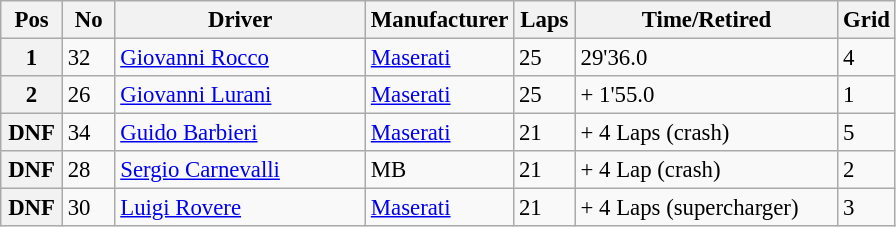<table class="wikitable" style="font-size: 95%;">
<tr>
<th style="width:34px;">Pos</th>
<th style="width:28px;">No</th>
<th style="width:160px;">Driver</th>
<th style="width:80px;">Manufacturer</th>
<th style="width:34px;">Laps</th>
<th style="width:168px;">Time/Retired</th>
<th style="width:28px;">Grid</th>
</tr>
<tr>
<th>1</th>
<td>32</td>
<td> <a href='#'>Giovanni Rocco</a></td>
<td><a href='#'>Maserati</a></td>
<td>25</td>
<td>29'36.0</td>
<td>4</td>
</tr>
<tr>
<th>2</th>
<td>26</td>
<td> <a href='#'>Giovanni Lurani</a></td>
<td><a href='#'>Maserati</a></td>
<td>25</td>
<td>+ 1'55.0</td>
<td>1</td>
</tr>
<tr>
<th>DNF</th>
<td>34</td>
<td> <a href='#'>Guido Barbieri</a></td>
<td><a href='#'>Maserati</a></td>
<td>21</td>
<td>+ 4 Laps  (crash)</td>
<td>5</td>
</tr>
<tr>
<th>DNF</th>
<td>28</td>
<td> <a href='#'>Sergio Carnevalli</a></td>
<td>MB</td>
<td>21</td>
<td>+ 4 Lap (crash)</td>
<td>2</td>
</tr>
<tr>
<th>DNF</th>
<td>30</td>
<td> <a href='#'>Luigi Rovere</a></td>
<td><a href='#'>Maserati</a></td>
<td>21</td>
<td>+ 4 Laps (supercharger)</td>
<td>3</td>
</tr>
</table>
